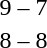<table style="text-align:center">
<tr>
<th width=200></th>
<th width=100></th>
<th width=200></th>
</tr>
<tr>
<td align=right><strong></strong></td>
<td>9 – 7</td>
<td align=left></td>
</tr>
<tr>
<td align=right><strong></strong></td>
<td>8 – 8</td>
<td align=left><strong></strong></td>
</tr>
</table>
